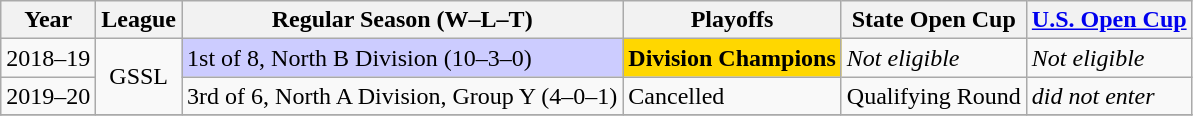<table class="wikitable">
<tr>
<th>Year</th>
<th>League</th>
<th>Regular Season (W–L–T)</th>
<th>Playoffs</th>
<th>State Open Cup</th>
<th><a href='#'>U.S. Open Cup</a></th>
</tr>
<tr>
<td>2018–19</td>
<td align=center rowspan="2">GSSL</td>
<td bgcolor=#ccccff>1st of 8, North B Division (10–3–0)</td>
<td style="background:gold;"><strong>Division Champions</strong></td>
<td><em>Not eligible</em></td>
<td><em>Not eligible</em></td>
</tr>
<tr>
<td>2019–20</td>
<td>3rd of 6, North A Division, Group Y (4–0–1)</td>
<td>Cancelled</td>
<td>Qualifying Round</td>
<td><em>did not enter</em></td>
</tr>
<tr>
</tr>
</table>
